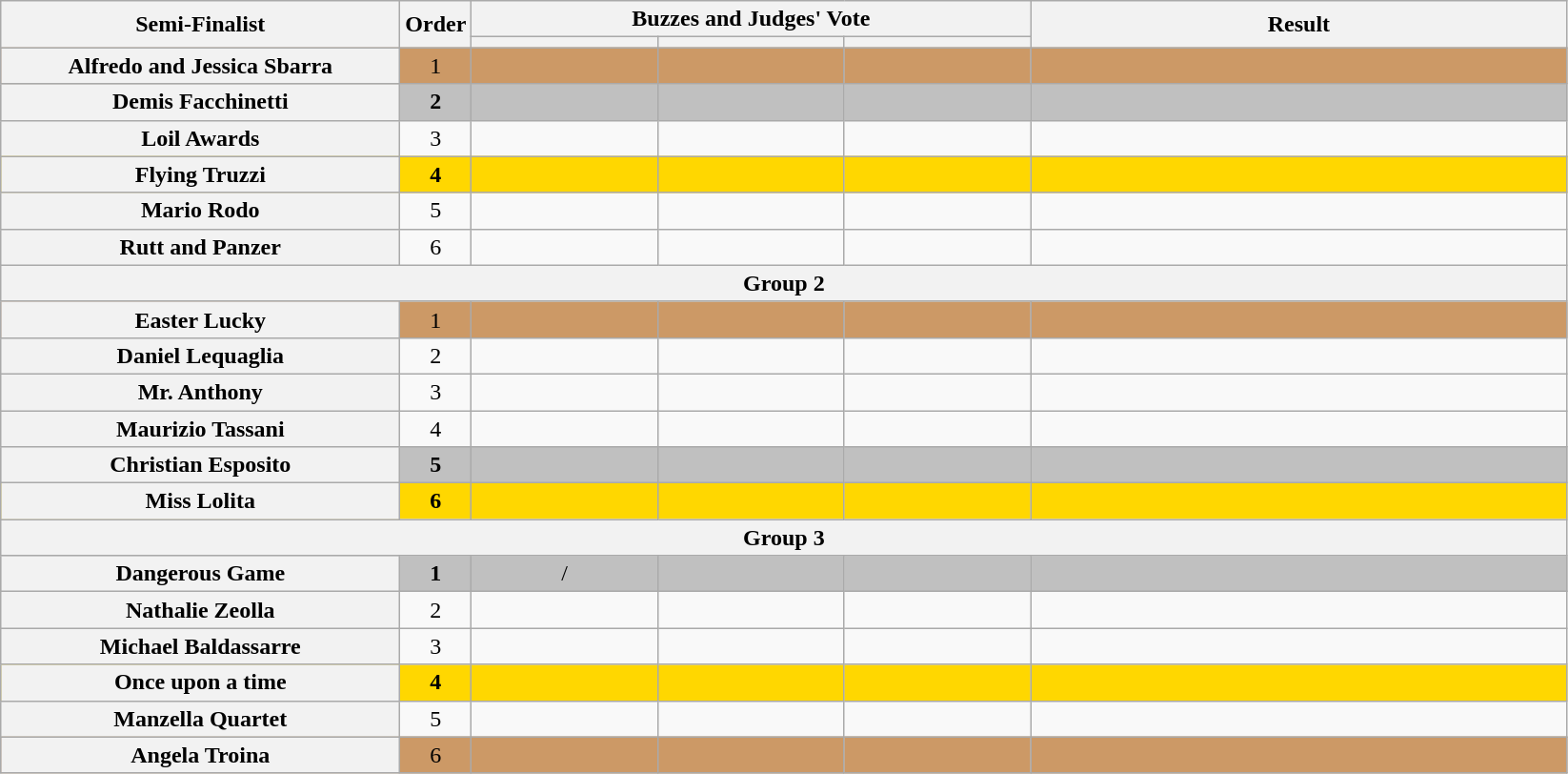<table class="wikitable plainrowheaders sortable" style="text-align:center;">
<tr>
<th scope="col" rowspan=2 class="unsortable" style="width:17em;">Semi-Finalist</th>
<th scope="col" rowspan=2 style="width:1em;">Order</th>
<th scope="col" colspan=3 class="unsortable" style="width:24em;">Buzzes and Judges' Vote</th>
<th scope="col" rowspan=2 style="width:23em;">Result</th>
</tr>
<tr>
<th scope="col" class="unsortable" style="width:6em;"></th>
<th scope="col" class="unsortable" style="width:6em;"></th>
<th scope="col" class="unsortable" style="width:6em;"></th>
</tr>
<tr bgcolor=#c96>
<th scope="row">Alfredo and Jessica Sbarra</th>
<td>1</td>
<td style="text-align:center;"></td>
<td style="text-align:center;"></td>
<td style="text-align:center;"></td>
<td><strong></strong></td>
</tr>
<tr bgcolor=silver>
<th scope="row"><strong>Demis Facchinetti</strong></th>
<td><strong>2</strong></td>
<td style="text-align:center;"></td>
<td style="text-align:center;"></td>
<td style="text-align:center;"></td>
<td><strong></strong></td>
</tr>
<tr>
<th scope="row">Loil Awards</th>
<td>3</td>
<td style="text-align:center;"></td>
<td style="text-align:center;"></td>
<td style="text-align:center;"></td>
<td></td>
</tr>
<tr bgcolor=gold>
<th scope="row"><strong>Flying Truzzi</strong></th>
<td><strong>4</strong></td>
<td style="text-align:center;"></td>
<td style="text-align:center;"></td>
<td style="text-align:center;"></td>
<td><strong></strong></td>
</tr>
<tr>
<th scope="row">Mario Rodo</th>
<td>5</td>
<td style="text-align:center;"></td>
<td style="text-align:center;"></td>
<td style="text-align:center;"></td>
<td></td>
</tr>
<tr>
<th scope="row">Rutt and Panzer</th>
<td>6</td>
<td style="text-align:center;"></td>
<td style="text-align:center;"></td>
<td style="text-align:center;"></td>
<td></td>
</tr>
<tr>
<th colspan="8">Group 2</th>
</tr>
<tr bgcolor=#c96>
<th scope="row">Easter Lucky</th>
<td>1</td>
<td style="text-align:center;"></td>
<td style="text-align:center;"></td>
<td style="text-align:center;"></td>
<td><strong></strong></td>
</tr>
<tr>
<th scope="row">Daniel Lequaglia</th>
<td>2</td>
<td style="text-align:center;"></td>
<td style="text-align:center;"></td>
<td style="text-align:center;"></td>
<td></td>
</tr>
<tr>
<th scope="row">Mr. Anthony</th>
<td>3</td>
<td style="text-align:center;"></td>
<td style="text-align:center;"></td>
<td style="text-align:center;"></td>
<td></td>
</tr>
<tr>
<th scope="row">Maurizio Tassani</th>
<td>4</td>
<td style="text-align:center;"></td>
<td style="text-align:center;"></td>
<td style="text-align:center;"></td>
<td></td>
</tr>
<tr bgcolor=silver>
<th scope="row"><strong>Christian Esposito</strong></th>
<td><strong>5</strong></td>
<td style="text-align:center;"></td>
<td style="text-align:center;"></td>
<td style="text-align:center;"></td>
<td><strong></strong></td>
</tr>
<tr bgcolor=gold>
<th scope="row"><strong>Miss Lolita</strong></th>
<td><strong>6</strong></td>
<td style="text-align:center;"></td>
<td style="text-align:center;"></td>
<td style="text-align:center;"></td>
<td><strong></strong></td>
</tr>
<tr>
<th colspan="8">Group 3</th>
</tr>
<tr bgcolor=silver>
<th scope="row"><strong>Dangerous Game</strong></th>
<td><strong>1</strong></td>
<td style="text-align:center;"> / </td>
<td style="text-align:center;"></td>
<td style="text-align:center;"></td>
<td><strong></strong></td>
</tr>
<tr>
<th scope="row">Nathalie Zeolla</th>
<td>2</td>
<td style="text-align:center;"></td>
<td style="text-align:center;"></td>
<td style="text-align:center;"></td>
<td></td>
</tr>
<tr>
<th scope="row">Michael Baldassarre</th>
<td>3</td>
<td style="text-align:center;"></td>
<td style="text-align:center;"></td>
<td style="text-align:center;"></td>
<td></td>
</tr>
<tr bgcolor=gold>
<th scope="row"><strong>Once upon a time</strong></th>
<td><strong>4</strong></td>
<td style="text-align:center;"></td>
<td style="text-align:center;"></td>
<td style="text-align:center;"></td>
<td><strong></strong></td>
</tr>
<tr>
<th scope="row">Manzella Quartet</th>
<td>5</td>
<td style="text-align:center;"></td>
<td style="text-align:center;"></td>
<td style="text-align:center;"></td>
<td></td>
</tr>
<tr bgcolor=#c96>
<th scope="row">Angela Troina</th>
<td>6</td>
<td style="text-align:center;"></td>
<td style="text-align:center;"></td>
<td style="text-align:center;"></td>
<td></td>
</tr>
</table>
